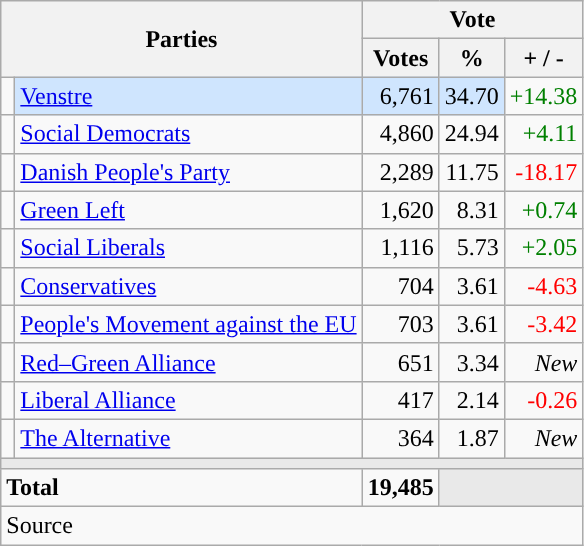<table class="wikitable" style="text-align:right;">
<tr>
<th style="text-align:centre;" rowspan="2" colspan="2" width="225">Parties</th>
<th colspan="3">Vote</th>
</tr>
<tr>
<th width="15">Votes</th>
<th width="15">%</th>
<th width="15">+ / -</th>
</tr>
<tr>
<td width="2" style="color:inherit;background:"></td>
<td bgcolor=#cfe5fe   align="left"><a href='#'>Venstre</a></td>
<td bgcolor=#cfe5fe>6,761</td>
<td bgcolor=#cfe5fe>34.70</td>
<td style=color:green;>+14.38</td>
</tr>
<tr>
<td width="2" style="color:inherit;background:"></td>
<td align="left"><a href='#'>Social Democrats</a></td>
<td>4,860</td>
<td>24.94</td>
<td style=color:green;>+4.11</td>
</tr>
<tr>
<td width="2" style="color:inherit;background:"></td>
<td align="left"><a href='#'>Danish People's Party</a></td>
<td>2,289</td>
<td>11.75</td>
<td style=color:red;>-18.17</td>
</tr>
<tr>
<td width="2" style="color:inherit;background:"></td>
<td align="left"><a href='#'>Green Left</a></td>
<td>1,620</td>
<td>8.31</td>
<td style=color:green;>+0.74</td>
</tr>
<tr>
<td width="2" style="color:inherit;background:"></td>
<td align="left"><a href='#'>Social Liberals</a></td>
<td>1,116</td>
<td>5.73</td>
<td style=color:green;>+2.05</td>
</tr>
<tr>
<td width="2" style="color:inherit;background:"></td>
<td align="left"><a href='#'>Conservatives</a></td>
<td>704</td>
<td>3.61</td>
<td style=color:red;>-4.63</td>
</tr>
<tr>
<td width="2" style="color:inherit;background:"></td>
<td align="left"><a href='#'>People's Movement against the EU</a></td>
<td>703</td>
<td>3.61</td>
<td style=color:red;>-3.42</td>
</tr>
<tr>
<td width="2" style="color:inherit;background:"></td>
<td align="left"><a href='#'>Red–Green Alliance</a></td>
<td>651</td>
<td>3.34</td>
<td><em>New</em></td>
</tr>
<tr>
<td width="2" style="color:inherit;background:"></td>
<td align="left"><a href='#'>Liberal Alliance</a></td>
<td>417</td>
<td>2.14</td>
<td style=color:red;>-0.26</td>
</tr>
<tr>
<td width="2" style="color:inherit;background:"></td>
<td align="left"><a href='#'>The Alternative</a></td>
<td>364</td>
<td>1.87</td>
<td><em>New</em></td>
</tr>
<tr>
<td colspan="7" bgcolor="#E9E9E9"></td>
</tr>
<tr>
<td align="left" colspan="2"><strong>Total</strong></td>
<td><strong>19,485</strong></td>
<td bgcolor="#E9E9E9" colspan="2"></td>
</tr>
<tr>
<td align="left" colspan="6">Source</td>
</tr>
</table>
